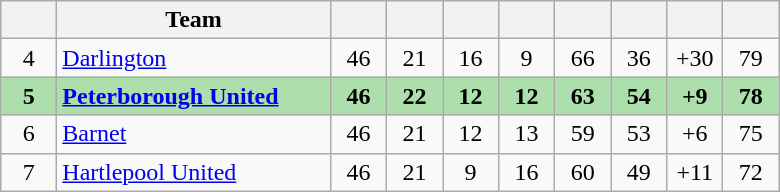<table class="wikitable" style="text-align:center">
<tr>
<th width="30"></th>
<th width="175">Team</th>
<th width="30"></th>
<th width="30"></th>
<th width="30"></th>
<th width="30"></th>
<th width="30"></th>
<th width="30"></th>
<th width="30"></th>
<th width="30"></th>
</tr>
<tr>
<td>4</td>
<td align=left><a href='#'>Darlington</a></td>
<td>46</td>
<td>21</td>
<td>16</td>
<td>9</td>
<td>66</td>
<td>36</td>
<td>+30</td>
<td>79</td>
</tr>
<tr bgcolor=#ADDFAD>
<td><strong>5</strong></td>
<td align=left><strong><a href='#'>Peterborough United</a></strong></td>
<td><strong>46</strong></td>
<td><strong>22</strong></td>
<td><strong>12</strong></td>
<td><strong>12</strong></td>
<td><strong>63</strong></td>
<td><strong>54</strong></td>
<td><strong>+9</strong></td>
<td><strong>78</strong></td>
</tr>
<tr>
<td>6</td>
<td align=left><a href='#'>Barnet</a></td>
<td>46</td>
<td>21</td>
<td>12</td>
<td>13</td>
<td>59</td>
<td>53</td>
<td>+6</td>
<td>75</td>
</tr>
<tr>
<td>7</td>
<td align=left><a href='#'>Hartlepool United</a></td>
<td>46</td>
<td>21</td>
<td>9</td>
<td>16</td>
<td>60</td>
<td>49</td>
<td>+11</td>
<td>72</td>
</tr>
</table>
